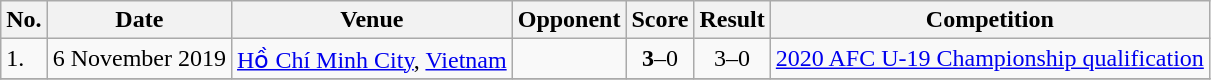<table class="wikitable">
<tr>
<th>No.</th>
<th>Date</th>
<th>Venue</th>
<th>Opponent</th>
<th>Score</th>
<th>Result</th>
<th>Competition</th>
</tr>
<tr>
<td>1.</td>
<td>6 November 2019</td>
<td><a href='#'>Hồ Chí Minh City</a>, <a href='#'>Vietnam</a></td>
<td></td>
<td align=center><strong>3</strong>–0</td>
<td align=center>3–0</td>
<td><a href='#'>2020 AFC U-19 Championship qualification</a></td>
</tr>
<tr>
</tr>
</table>
